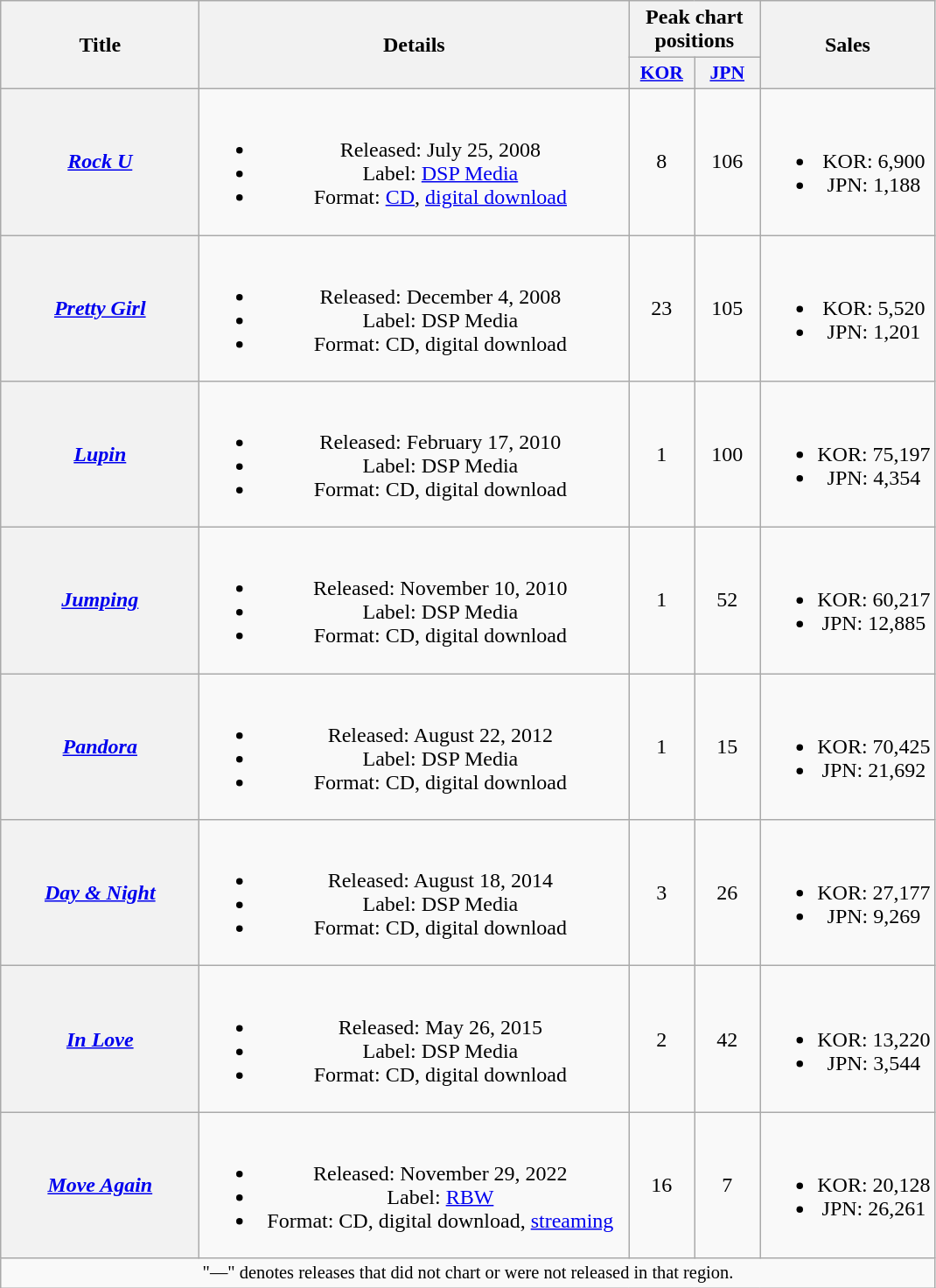<table class="wikitable plainrowheaders" style="text-align:center;">
<tr>
<th scope="col" rowspan="2" style="width:9em;">Title</th>
<th scope="col" rowspan="2" style="width:20em;">Details</th>
<th colspan="2" scope="col">Peak chart positions</th>
<th scope="col" rowspan="2">Sales</th>
</tr>
<tr>
<th scope="col" style="width:3em;font-size:90%;"><a href='#'>KOR</a><br></th>
<th scope="col" style="width:3em;font-size:90%;"><a href='#'>JPN</a><br></th>
</tr>
<tr>
<th scope="row"><em><a href='#'>Rock U</a></em></th>
<td><br><ul><li>Released: July 25, 2008 </li><li>Label: <a href='#'>DSP Media</a></li><li>Format: <a href='#'>CD</a>, <a href='#'>digital download</a></li></ul></td>
<td>8</td>
<td>106</td>
<td><br><ul><li>KOR: 6,900</li><li>JPN: 1,188</li></ul></td>
</tr>
<tr>
<th scope="row"><em><a href='#'>Pretty Girl</a></em></th>
<td><br><ul><li>Released: December 4, 2008 </li><li>Label: DSP Media</li><li>Format: CD, digital download</li></ul></td>
<td>23</td>
<td>105</td>
<td><br><ul><li>KOR: 5,520</li><li>JPN: 1,201</li></ul></td>
</tr>
<tr>
<th scope="row"><em><a href='#'>Lupin</a></em></th>
<td><br><ul><li>Released: February 17, 2010 </li><li>Label: DSP Media</li><li>Format: CD, digital download</li></ul></td>
<td>1</td>
<td>100</td>
<td><br><ul><li>KOR: 75,197</li><li>JPN: 4,354</li></ul></td>
</tr>
<tr>
<th scope="row"><em><a href='#'>Jumping</a></em></th>
<td><br><ul><li>Released: November 10, 2010 </li><li>Label: DSP Media</li><li>Format: CD, digital download</li></ul></td>
<td>1</td>
<td>52</td>
<td><br><ul><li>KOR: 60,217</li><li>JPN: 12,885</li></ul></td>
</tr>
<tr>
<th scope="row"><em><a href='#'>Pandora</a></em></th>
<td><br><ul><li>Released: August 22, 2012 </li><li>Label: DSP Media</li><li>Format: CD, digital download</li></ul></td>
<td>1</td>
<td>15</td>
<td><br><ul><li>KOR: 70,425</li><li>JPN: 21,692</li></ul></td>
</tr>
<tr>
<th scope="row"><em><a href='#'>Day & Night</a></em></th>
<td><br><ul><li>Released: August 18, 2014 </li><li>Label: DSP Media</li><li>Format: CD, digital download</li></ul></td>
<td>3</td>
<td>26</td>
<td><br><ul><li>KOR: 27,177</li><li>JPN: 9,269</li></ul></td>
</tr>
<tr>
<th scope="row"><em><a href='#'>In Love</a></em></th>
<td><br><ul><li>Released: May 26, 2015 </li><li>Label: DSP Media</li><li>Format: CD, digital download</li></ul></td>
<td>2</td>
<td>42</td>
<td><br><ul><li>KOR: 13,220</li><li>JPN: 3,544</li></ul></td>
</tr>
<tr>
<th scope="row"><em><a href='#'>Move Again</a></em></th>
<td><br><ul><li>Released: November 29, 2022 </li><li>Label: <a href='#'>RBW</a></li><li>Format: CD, digital download, <a href='#'>streaming</a></li></ul></td>
<td>16</td>
<td>7</td>
<td><br><ul><li>KOR: 20,128</li><li>JPN: 26,261</li></ul></td>
</tr>
<tr>
<td colspan="5" style="font-size:85%">"—" denotes releases that did not chart or were not released in that region.</td>
</tr>
</table>
